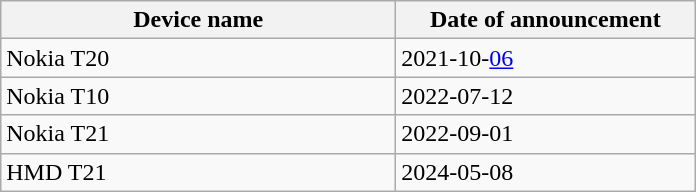<table class="wikitable sortable">
<tr>
<th scope="col" style="width: 256px;">Device name</th>
<th scope="col" style="width: 192px;">Date of announcement</th>
</tr>
<tr>
<td>Nokia T20</td>
<td>2021-10-<a href='#'>06</a></td>
</tr>
<tr>
<td>Nokia T10</td>
<td>2022-07-12</td>
</tr>
<tr>
<td>Nokia T21</td>
<td>2022-09-01</td>
</tr>
<tr>
<td>HMD T21</td>
<td>2024-05-08</td>
</tr>
</table>
